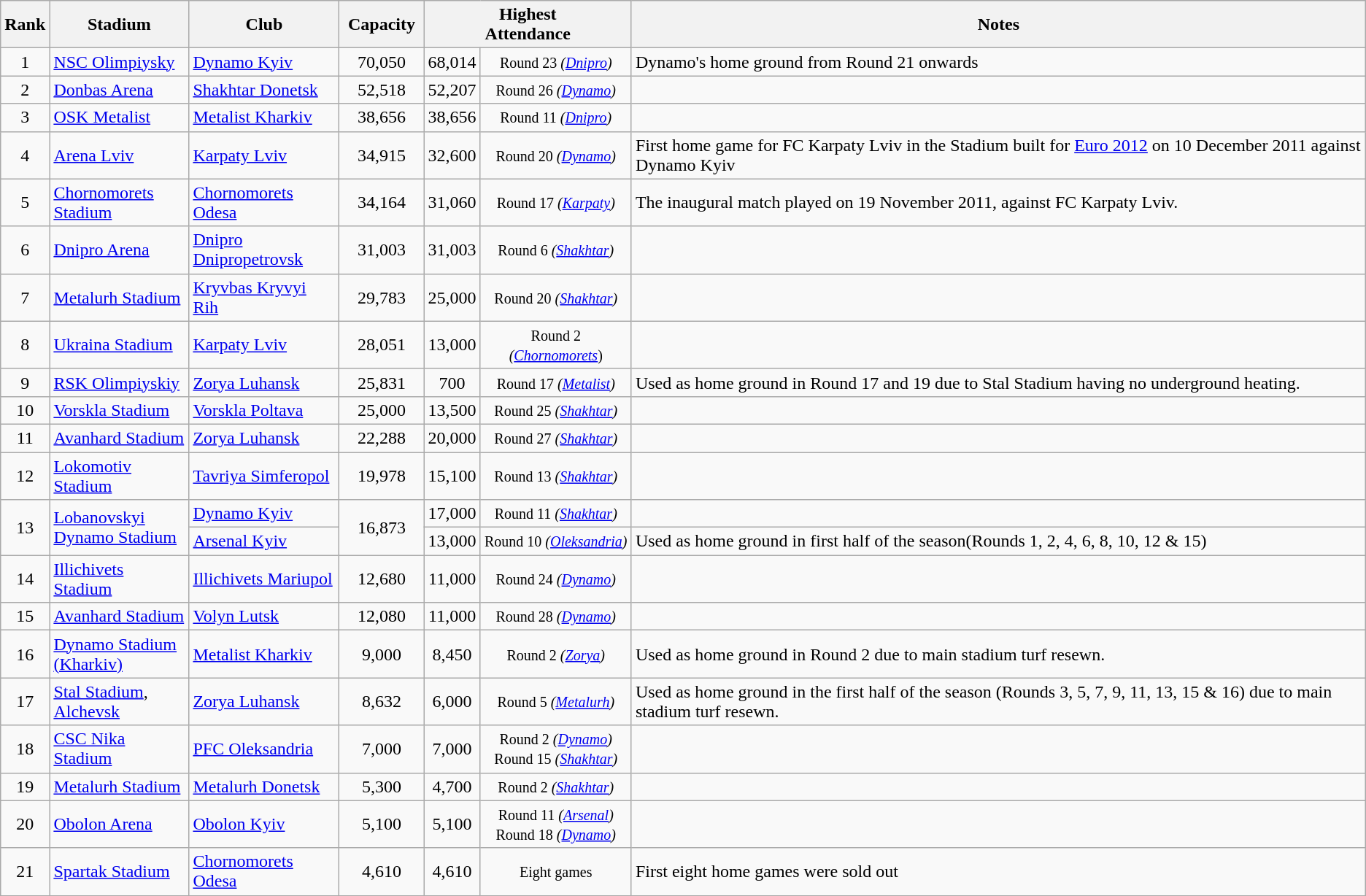<table class="wikitable">
<tr>
<th width=25>Rank</th>
<th width=120>Stadium</th>
<th width=130>Club</th>
<th width=70>Capacity</th>
<th width=175 colspan=2>Highest<br>Attendance</th>
<th>Notes</th>
</tr>
<tr>
<td align=center>1</td>
<td><a href='#'>NSC Olimpiysky</a></td>
<td><a href='#'>Dynamo Kyiv</a></td>
<td align=center>70,050</td>
<td align=center>68,014</td>
<td align=center><small>Round 23 <em>(<a href='#'>Dnipro</a>)</em></small></td>
<td>Dynamo's home ground from Round 21 onwards</td>
</tr>
<tr>
<td align=center>2</td>
<td><a href='#'>Donbas Arena</a></td>
<td><a href='#'>Shakhtar Donetsk</a></td>
<td align=center>52,518</td>
<td align=center>52,207</td>
<td align=center><small>Round 26 <em>(<a href='#'>Dynamo</a>)</em></small></td>
<td></td>
</tr>
<tr>
<td align=center>3</td>
<td><a href='#'>OSK Metalist</a></td>
<td><a href='#'>Metalist Kharkiv</a></td>
<td align=center>38,656</td>
<td align=center>38,656</td>
<td align=center><small>Round 11 <em>(<a href='#'>Dnipro</a>)</em></small></td>
<td></td>
</tr>
<tr>
<td align=center>4</td>
<td><a href='#'>Arena Lviv</a></td>
<td><a href='#'>Karpaty Lviv</a></td>
<td align=center>34,915</td>
<td align=center>32,600</td>
<td align=center><small>Round 20 <em>(<a href='#'>Dynamo</a>)</em></small></td>
<td>First home game for FC Karpaty Lviv in the Stadium built for <a href='#'>Euro 2012</a> on 10 December 2011 against Dynamo Kyiv</td>
</tr>
<tr>
<td align=center>5</td>
<td><a href='#'>Chornomorets Stadium</a></td>
<td><a href='#'>Chornomorets Odesa</a></td>
<td align=center>34,164</td>
<td align=center>31,060</td>
<td align=center><small>Round 17 <em>(<a href='#'>Karpaty</a>)</em></small></td>
<td>The inaugural match played on 19 November 2011, against FC Karpaty Lviv.</td>
</tr>
<tr>
<td align=center>6</td>
<td><a href='#'>Dnipro Arena</a></td>
<td><a href='#'>Dnipro Dnipropetrovsk</a></td>
<td align=center>31,003</td>
<td align=center>31,003</td>
<td align=center><small>Round 6 <em>(<a href='#'>Shakhtar</a>)</em></small></td>
<td></td>
</tr>
<tr>
<td align=center>7</td>
<td><a href='#'>Metalurh Stadium</a></td>
<td><a href='#'>Kryvbas Kryvyi Rih</a></td>
<td align=center>29,783</td>
<td align=center>25,000</td>
<td align=center><small>Round 20 <em>(<a href='#'>Shakhtar</a>)</em></small></td>
<td></td>
</tr>
<tr>
<td align=center>8</td>
<td><a href='#'>Ukraina Stadium</a></td>
<td><a href='#'>Karpaty Lviv</a></td>
<td align=center>28,051</td>
<td align=center>13,000</td>
<td align=center><small>Round 2 <em>(<a href='#'>Chornomorets</a></em>)</small></td>
<td></td>
</tr>
<tr>
<td align=center>9</td>
<td><a href='#'>RSK Olimpiyskiy</a></td>
<td><a href='#'>Zorya Luhansk</a></td>
<td align=center>25,831</td>
<td align=center>700</td>
<td align=center><small>Round 17 <em>(<a href='#'>Metalist</a>)</em></small></td>
<td>Used as home ground in Round 17 and 19 due to Stal Stadium having no underground heating.</td>
</tr>
<tr>
<td align=center>10</td>
<td><a href='#'>Vorskla Stadium</a></td>
<td><a href='#'>Vorskla Poltava</a></td>
<td align=center>25,000</td>
<td align=center>13,500</td>
<td align=center><small>Round 25 <em>(<a href='#'>Shakhtar</a>)</em></small></td>
<td></td>
</tr>
<tr>
<td align=center>11</td>
<td><a href='#'>Avanhard Stadium</a></td>
<td><a href='#'>Zorya Luhansk</a></td>
<td align=center>22,288</td>
<td align=center>20,000</td>
<td align=center><small>Round 27 <em>(<a href='#'>Shakhtar</a>)</em></small></td>
<td></td>
</tr>
<tr>
<td align=center>12</td>
<td><a href='#'>Lokomotiv Stadium</a></td>
<td><a href='#'>Tavriya Simferopol</a></td>
<td align=center>19,978</td>
<td align=center>15,100</td>
<td align=center><small>Round 13 <em>(<a href='#'>Shakhtar</a>)</em></small></td>
<td></td>
</tr>
<tr>
<td rowspan=2 align=center>13</td>
<td rowspan=2><a href='#'>Lobanovskyi Dynamo Stadium</a></td>
<td><a href='#'>Dynamo Kyiv</a></td>
<td rowspan=2 align=center>16,873</td>
<td align=center>17,000</td>
<td align=center><small>Round 11 <em>(<a href='#'>Shakhtar</a>)</em></small></td>
<td></td>
</tr>
<tr>
<td><a href='#'>Arsenal Kyiv</a></td>
<td align=center>13,000</td>
<td align=center><small>Round 10  <em>(<a href='#'>Oleksandria</a>)</em></small></td>
<td>Used as home ground in first half of the season(Rounds 1, 2, 4, 6, 8, 10, 12 & 15)</td>
</tr>
<tr>
<td align=center>14</td>
<td><a href='#'>Illichivets Stadium</a></td>
<td><a href='#'>Illichivets Mariupol</a></td>
<td align=center>12,680</td>
<td align=center>11,000</td>
<td align=center><small>Round 24 <em>(<a href='#'>Dynamo</a>)</em></small></td>
<td></td>
</tr>
<tr>
<td align=center>15</td>
<td><a href='#'>Avanhard Stadium</a></td>
<td><a href='#'>Volyn Lutsk</a></td>
<td align=center>12,080</td>
<td align=center>11,000</td>
<td align=center><small>Round 28 <em>(<a href='#'>Dynamo</a>)</em></small></td>
<td></td>
</tr>
<tr>
<td align=center>16</td>
<td><a href='#'>Dynamo Stadium (Kharkiv)</a></td>
<td><a href='#'>Metalist Kharkiv</a></td>
<td align=center>9,000</td>
<td align=center>8,450</td>
<td align=center><small>Round 2 <em>(<a href='#'>Zorya</a>)</em></small></td>
<td>Used as home ground in Round 2 due to main stadium turf resewn.</td>
</tr>
<tr>
<td align=center>17</td>
<td><a href='#'>Stal Stadium</a>, <a href='#'>Alchevsk</a></td>
<td><a href='#'>Zorya Luhansk</a></td>
<td align=center>8,632</td>
<td align=center>6,000</td>
<td align=center><small>Round 5 <em>(<a href='#'>Metalurh</a>)</em></small></td>
<td>Used as home ground in the first half of the season (Rounds 3, 5, 7, 9, 11, 13, 15 & 16) due to main stadium turf resewn.</td>
</tr>
<tr>
<td align=center>18</td>
<td><a href='#'>CSC Nika Stadium</a></td>
<td><a href='#'>PFC Oleksandria</a></td>
<td align=center>7,000</td>
<td align=center>7,000</td>
<td align=center><small>Round 2 <em>(<a href='#'>Dynamo</a>)</em><br>Round 15 <em>(<a href='#'>Shakhtar</a>)</em></small></td>
<td></td>
</tr>
<tr>
<td align=center>19</td>
<td><a href='#'>Metalurh Stadium</a></td>
<td><a href='#'>Metalurh Donetsk</a></td>
<td align=center>5,300</td>
<td align=center>4,700</td>
<td align=center><small>Round 2 <em>(<a href='#'>Shakhtar</a>)</em></small></td>
<td></td>
</tr>
<tr>
<td align=center>20</td>
<td><a href='#'>Obolon Arena</a></td>
<td><a href='#'>Obolon Kyiv</a></td>
<td align=center>5,100</td>
<td align=center>5,100</td>
<td align=center><small>Round 11 <em>(<a href='#'>Arsenal</a>)</em></small><br><small>Round 18 <em>(<a href='#'>Dynamo</a>)</em></small></td>
<td></td>
</tr>
<tr>
<td align=center>21</td>
<td><a href='#'>Spartak Stadium</a></td>
<td><a href='#'>Chornomorets Odesa</a></td>
<td align=center>4,610</td>
<td align=center>4,610</td>
<td align=center><small>Eight games</small></td>
<td>First eight home games were sold out</td>
</tr>
<tr>
</tr>
</table>
